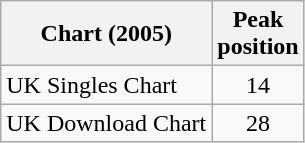<table class="wikitable sortable">
<tr>
<th>Chart (2005)</th>
<th>Peak<br>position</th>
</tr>
<tr>
<td align="left">UK Singles Chart</td>
<td align="center">14</td>
</tr>
<tr>
<td align="left">UK Download Chart</td>
<td align="center">28</td>
</tr>
</table>
